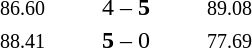<table style="text-align:center">
<tr>
<th width=223></th>
<th width=100></th>
<th width=223></th>
</tr>
<tr>
<td align=right><small><span>86.60</span></small> </td>
<td>4 – <strong>5</strong></td>
<td align=left><strong></strong> <small><span>89.08</span></small></td>
</tr>
<tr>
<td align=right><small><span>88.41</span></small> <strong></strong></td>
<td><strong>5</strong> – 0</td>
<td align=left> <small><span>77.69</span></small></td>
</tr>
</table>
